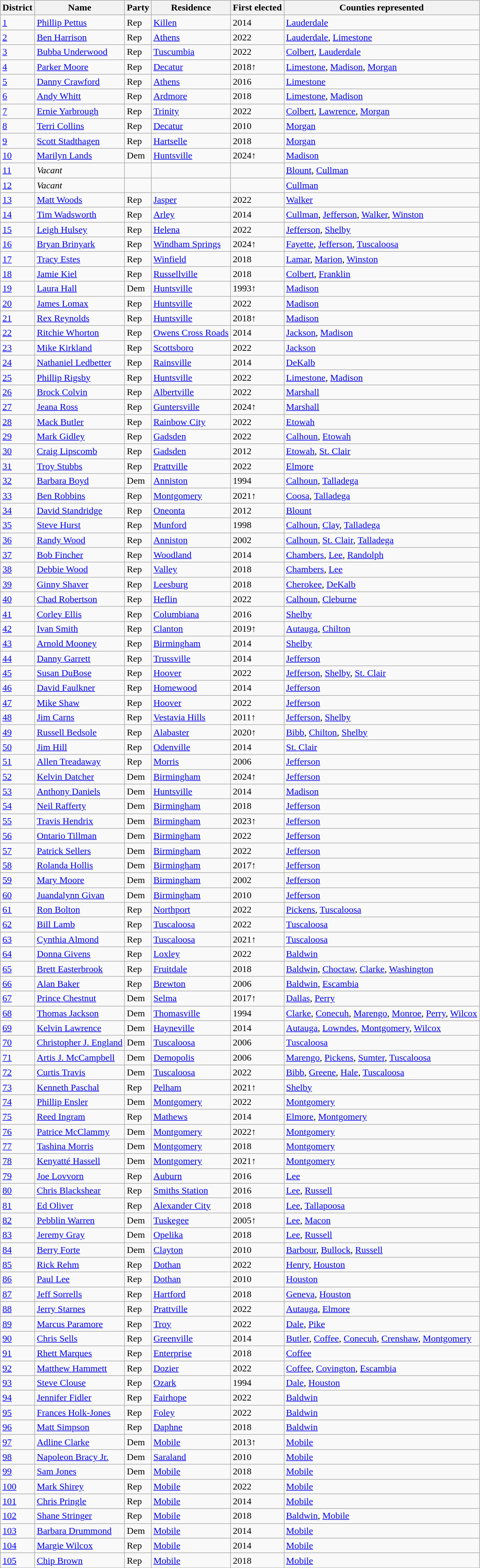<table class="wikitable sortable">
<tr>
<th>District</th>
<th>Name</th>
<th>Party</th>
<th>Residence</th>
<th>First elected</th>
<th>Counties represented</th>
</tr>
<tr>
<td><a href='#'>1</a></td>
<td><a href='#'>Phillip Pettus</a></td>
<td>Rep</td>
<td><a href='#'>Killen</a></td>
<td>2014</td>
<td><a href='#'>Lauderdale</a></td>
</tr>
<tr>
<td><a href='#'>2</a></td>
<td><a href='#'>Ben Harrison</a></td>
<td>Rep</td>
<td><a href='#'>Athens</a></td>
<td>2022</td>
<td><a href='#'>Lauderdale</a>, <a href='#'>Limestone</a></td>
</tr>
<tr>
<td><a href='#'>3</a></td>
<td><a href='#'>Bubba Underwood</a></td>
<td>Rep</td>
<td><a href='#'>Tuscumbia</a></td>
<td>2022</td>
<td><a href='#'>Colbert</a>, <a href='#'>Lauderdale</a></td>
</tr>
<tr>
<td><a href='#'>4</a></td>
<td><a href='#'>Parker Moore</a></td>
<td>Rep</td>
<td><a href='#'>Decatur</a></td>
<td>2018↑</td>
<td><a href='#'>Limestone</a>, <a href='#'>Madison</a>, <a href='#'>Morgan</a></td>
</tr>
<tr>
<td><a href='#'>5</a></td>
<td><a href='#'>Danny Crawford</a></td>
<td>Rep</td>
<td><a href='#'>Athens</a></td>
<td>2016</td>
<td><a href='#'>Limestone</a></td>
</tr>
<tr>
<td><a href='#'>6</a></td>
<td><a href='#'>Andy Whitt</a></td>
<td>Rep</td>
<td><a href='#'>Ardmore</a></td>
<td>2018</td>
<td><a href='#'>Limestone</a>, <a href='#'>Madison</a></td>
</tr>
<tr>
<td><a href='#'>7</a></td>
<td><a href='#'>Ernie Yarbrough</a></td>
<td>Rep</td>
<td><a href='#'>Trinity</a></td>
<td>2022</td>
<td><a href='#'>Colbert</a>, <a href='#'>Lawrence</a>, <a href='#'>Morgan</a></td>
</tr>
<tr>
<td><a href='#'>8</a></td>
<td><a href='#'>Terri Collins</a></td>
<td>Rep</td>
<td><a href='#'>Decatur</a></td>
<td>2010</td>
<td><a href='#'>Morgan</a></td>
</tr>
<tr>
<td><a href='#'>9</a></td>
<td><a href='#'>Scott Stadthagen</a></td>
<td>Rep</td>
<td><a href='#'>Hartselle</a></td>
<td>2018</td>
<td><a href='#'>Morgan</a></td>
</tr>
<tr>
<td><a href='#'>10</a></td>
<td><a href='#'>Marilyn Lands</a></td>
<td>Dem</td>
<td><a href='#'>Huntsville</a></td>
<td>2024↑</td>
<td><a href='#'>Madison</a></td>
</tr>
<tr>
<td><a href='#'>11</a></td>
<td><em>Vacant</em></td>
<td></td>
<td></td>
<td></td>
<td><a href='#'>Blount</a>, <a href='#'>Cullman</a></td>
</tr>
<tr>
<td><a href='#'>12</a></td>
<td><em>Vacant</em></td>
<td></td>
<td></td>
<td></td>
<td><a href='#'>Cullman</a></td>
</tr>
<tr>
<td><a href='#'>13</a></td>
<td><a href='#'>Matt Woods</a></td>
<td>Rep</td>
<td><a href='#'>Jasper</a></td>
<td>2022</td>
<td><a href='#'>Walker</a></td>
</tr>
<tr>
<td><a href='#'>14</a></td>
<td><a href='#'>Tim Wadsworth</a></td>
<td>Rep</td>
<td><a href='#'>Arley</a></td>
<td>2014</td>
<td><a href='#'>Cullman</a>, <a href='#'>Jefferson</a>, <a href='#'>Walker</a>, <a href='#'>Winston</a></td>
</tr>
<tr>
<td><a href='#'>15</a></td>
<td><a href='#'>Leigh Hulsey</a></td>
<td>Rep</td>
<td><a href='#'>Helena</a></td>
<td>2022</td>
<td><a href='#'>Jefferson</a>, <a href='#'>Shelby</a></td>
</tr>
<tr>
<td><a href='#'>16</a></td>
<td><a href='#'>Bryan Brinyark</a></td>
<td>Rep</td>
<td><a href='#'>Windham Springs</a></td>
<td>2024↑</td>
<td><a href='#'>Fayette</a>, <a href='#'>Jefferson</a>, <a href='#'>Tuscaloosa</a></td>
</tr>
<tr>
<td><a href='#'>17</a></td>
<td><a href='#'>Tracy Estes</a></td>
<td>Rep</td>
<td><a href='#'>Winfield</a></td>
<td>2018</td>
<td><a href='#'>Lamar</a>, <a href='#'>Marion</a>, <a href='#'>Winston</a></td>
</tr>
<tr>
<td><a href='#'>18</a></td>
<td><a href='#'>Jamie Kiel</a></td>
<td>Rep</td>
<td><a href='#'>Russellville</a></td>
<td>2018</td>
<td><a href='#'>Colbert</a>, <a href='#'>Franklin</a></td>
</tr>
<tr>
<td><a href='#'>19</a></td>
<td><a href='#'>Laura Hall</a></td>
<td>Dem</td>
<td><a href='#'>Huntsville</a></td>
<td>1993↑</td>
<td><a href='#'>Madison</a></td>
</tr>
<tr>
<td><a href='#'>20</a></td>
<td><a href='#'>James Lomax</a></td>
<td>Rep</td>
<td><a href='#'>Huntsville</a></td>
<td>2022</td>
<td><a href='#'>Madison</a></td>
</tr>
<tr>
<td><a href='#'>21</a></td>
<td><a href='#'>Rex Reynolds</a></td>
<td>Rep</td>
<td><a href='#'>Huntsville</a></td>
<td>2018↑</td>
<td><a href='#'>Madison</a></td>
</tr>
<tr>
<td><a href='#'>22</a></td>
<td><a href='#'>Ritchie Whorton</a></td>
<td>Rep</td>
<td><a href='#'>Owens Cross Roads</a></td>
<td>2014</td>
<td><a href='#'>Jackson</a>, <a href='#'>Madison</a></td>
</tr>
<tr>
<td><a href='#'>23</a></td>
<td><a href='#'>Mike Kirkland</a></td>
<td>Rep</td>
<td><a href='#'>Scottsboro</a></td>
<td>2022</td>
<td><a href='#'>Jackson</a></td>
</tr>
<tr>
<td><a href='#'>24</a></td>
<td><a href='#'>Nathaniel Ledbetter</a></td>
<td>Rep</td>
<td><a href='#'>Rainsville</a></td>
<td>2014</td>
<td><a href='#'>DeKalb</a></td>
</tr>
<tr>
<td><a href='#'>25</a></td>
<td><a href='#'>Phillip Rigsby</a></td>
<td>Rep</td>
<td><a href='#'>Huntsville</a></td>
<td>2022</td>
<td><a href='#'>Limestone</a>, <a href='#'>Madison</a></td>
</tr>
<tr>
<td><a href='#'>26</a></td>
<td><a href='#'>Brock Colvin</a></td>
<td>Rep</td>
<td><a href='#'>Albertville</a></td>
<td>2022</td>
<td><a href='#'>Marshall</a></td>
</tr>
<tr>
<td><a href='#'>27</a></td>
<td><a href='#'>Jeana Ross</a></td>
<td>Rep</td>
<td><a href='#'>Guntersville</a></td>
<td>2024↑</td>
<td><a href='#'>Marshall</a></td>
</tr>
<tr>
<td><a href='#'>28</a></td>
<td><a href='#'>Mack Butler</a></td>
<td>Rep</td>
<td><a href='#'>Rainbow City</a></td>
<td>2022</td>
<td><a href='#'>Etowah</a></td>
</tr>
<tr>
<td><a href='#'>29</a></td>
<td><a href='#'>Mark Gidley</a></td>
<td>Rep</td>
<td><a href='#'>Gadsden</a></td>
<td>2022</td>
<td><a href='#'>Calhoun</a>, <a href='#'>Etowah</a></td>
</tr>
<tr>
<td><a href='#'>30</a></td>
<td><a href='#'>Craig Lipscomb</a></td>
<td>Rep</td>
<td><a href='#'>Gadsden</a></td>
<td>2012</td>
<td><a href='#'>Etowah</a>, <a href='#'>St. Clair</a></td>
</tr>
<tr>
<td><a href='#'>31</a></td>
<td><a href='#'>Troy Stubbs</a></td>
<td>Rep</td>
<td><a href='#'>Prattville</a></td>
<td>2022</td>
<td><a href='#'>Elmore</a></td>
</tr>
<tr>
<td><a href='#'>32</a></td>
<td><a href='#'>Barbara Boyd</a></td>
<td>Dem</td>
<td><a href='#'>Anniston</a></td>
<td>1994</td>
<td><a href='#'>Calhoun</a>, <a href='#'>Talladega</a></td>
</tr>
<tr>
<td><a href='#'>33</a></td>
<td><a href='#'>Ben Robbins</a></td>
<td>Rep</td>
<td><a href='#'>Montgomery</a></td>
<td>2021↑</td>
<td><a href='#'>Coosa</a>, <a href='#'>Talladega</a></td>
</tr>
<tr>
<td><a href='#'>34</a></td>
<td><a href='#'>David Standridge</a></td>
<td>Rep</td>
<td><a href='#'>Oneonta</a></td>
<td>2012</td>
<td><a href='#'>Blount</a></td>
</tr>
<tr>
<td><a href='#'>35</a></td>
<td><a href='#'>Steve Hurst</a></td>
<td>Rep</td>
<td><a href='#'>Munford</a></td>
<td>1998</td>
<td><a href='#'>Calhoun</a>, <a href='#'>Clay</a>, <a href='#'>Talladega</a></td>
</tr>
<tr>
<td><a href='#'>36</a></td>
<td><a href='#'>Randy Wood</a></td>
<td>Rep</td>
<td><a href='#'>Anniston</a></td>
<td>2002</td>
<td><a href='#'>Calhoun</a>, <a href='#'>St. Clair</a>, <a href='#'>Talladega</a></td>
</tr>
<tr>
<td><a href='#'>37</a></td>
<td><a href='#'>Bob Fincher</a></td>
<td>Rep</td>
<td><a href='#'>Woodland</a></td>
<td>2014</td>
<td><a href='#'>Chambers</a>, <a href='#'>Lee</a>, <a href='#'>Randolph</a></td>
</tr>
<tr>
<td><a href='#'>38</a></td>
<td><a href='#'>Debbie Wood</a></td>
<td>Rep</td>
<td><a href='#'>Valley</a></td>
<td>2018</td>
<td><a href='#'>Chambers</a>, <a href='#'>Lee</a></td>
</tr>
<tr>
<td><a href='#'>39</a></td>
<td><a href='#'>Ginny Shaver</a></td>
<td>Rep</td>
<td><a href='#'>Leesburg</a></td>
<td>2018</td>
<td><a href='#'>Cherokee</a>, <a href='#'>DeKalb</a></td>
</tr>
<tr>
<td><a href='#'>40</a></td>
<td><a href='#'>Chad Robertson</a></td>
<td>Rep</td>
<td><a href='#'>Heflin</a></td>
<td>2022</td>
<td><a href='#'>Calhoun</a>, <a href='#'>Cleburne</a></td>
</tr>
<tr>
<td><a href='#'>41</a></td>
<td><a href='#'>Corley Ellis</a></td>
<td>Rep</td>
<td><a href='#'>Columbiana</a></td>
<td>2016</td>
<td><a href='#'>Shelby</a></td>
</tr>
<tr>
<td><a href='#'>42</a></td>
<td><a href='#'>Ivan Smith</a></td>
<td>Rep</td>
<td><a href='#'>Clanton</a></td>
<td>2019↑</td>
<td><a href='#'>Autauga</a>, <a href='#'>Chilton</a></td>
</tr>
<tr>
<td><a href='#'>43</a></td>
<td><a href='#'>Arnold Mooney</a></td>
<td>Rep</td>
<td><a href='#'>Birmingham</a></td>
<td>2014</td>
<td><a href='#'>Shelby</a></td>
</tr>
<tr>
<td><a href='#'>44</a></td>
<td><a href='#'>Danny Garrett</a></td>
<td>Rep</td>
<td><a href='#'>Trussville</a></td>
<td>2014</td>
<td><a href='#'>Jefferson</a></td>
</tr>
<tr>
<td><a href='#'>45</a></td>
<td><a href='#'>Susan DuBose</a></td>
<td>Rep</td>
<td><a href='#'>Hoover</a></td>
<td>2022</td>
<td><a href='#'>Jefferson</a>, <a href='#'>Shelby</a>, <a href='#'>St. Clair</a></td>
</tr>
<tr>
<td><a href='#'>46</a></td>
<td><a href='#'>David Faulkner</a></td>
<td>Rep</td>
<td><a href='#'>Homewood</a></td>
<td>2014</td>
<td><a href='#'>Jefferson</a></td>
</tr>
<tr>
<td><a href='#'>47</a></td>
<td><a href='#'>Mike Shaw</a></td>
<td>Rep</td>
<td><a href='#'>Hoover</a></td>
<td>2022</td>
<td><a href='#'>Jefferson</a></td>
</tr>
<tr>
<td><a href='#'>48</a></td>
<td><a href='#'>Jim Carns</a></td>
<td>Rep</td>
<td><a href='#'>Vestavia Hills</a></td>
<td>2011↑</td>
<td><a href='#'>Jefferson</a>, <a href='#'>Shelby</a></td>
</tr>
<tr>
<td><a href='#'>49</a></td>
<td><a href='#'>Russell Bedsole</a></td>
<td>Rep</td>
<td><a href='#'>Alabaster</a></td>
<td>2020↑</td>
<td><a href='#'>Bibb</a>, <a href='#'>Chilton</a>, <a href='#'>Shelby</a></td>
</tr>
<tr>
<td><a href='#'>50</a></td>
<td><a href='#'>Jim Hill</a></td>
<td>Rep</td>
<td><a href='#'>Odenville</a></td>
<td>2014</td>
<td><a href='#'>St. Clair</a></td>
</tr>
<tr>
<td><a href='#'>51</a></td>
<td><a href='#'>Allen Treadaway</a></td>
<td>Rep</td>
<td><a href='#'>Morris</a></td>
<td>2006</td>
<td><a href='#'>Jefferson</a></td>
</tr>
<tr>
<td><a href='#'>52</a></td>
<td><a href='#'>Kelvin Datcher</a></td>
<td>Dem</td>
<td><a href='#'>Birmingham</a></td>
<td>2024↑</td>
<td><a href='#'>Jefferson</a></td>
</tr>
<tr>
<td><a href='#'>53</a></td>
<td><a href='#'>Anthony Daniels</a></td>
<td>Dem</td>
<td><a href='#'>Huntsville</a></td>
<td>2014</td>
<td><a href='#'>Madison</a></td>
</tr>
<tr>
<td><a href='#'>54</a></td>
<td><a href='#'>Neil Rafferty</a></td>
<td>Dem</td>
<td><a href='#'>Birmingham</a></td>
<td>2018</td>
<td><a href='#'>Jefferson</a></td>
</tr>
<tr>
<td><a href='#'>55</a></td>
<td><a href='#'>Travis Hendrix</a></td>
<td>Dem</td>
<td><a href='#'>Birmingham</a></td>
<td>2023↑</td>
<td><a href='#'>Jefferson</a></td>
</tr>
<tr>
<td><a href='#'>56</a></td>
<td><a href='#'>Ontario Tillman</a></td>
<td>Dem</td>
<td><a href='#'>Birmingham</a></td>
<td>2022</td>
<td><a href='#'>Jefferson</a></td>
</tr>
<tr>
<td><a href='#'>57</a></td>
<td><a href='#'>Patrick Sellers</a></td>
<td>Dem</td>
<td><a href='#'>Birmingham</a></td>
<td>2022</td>
<td><a href='#'>Jefferson</a></td>
</tr>
<tr>
<td><a href='#'>58</a></td>
<td><a href='#'>Rolanda Hollis</a></td>
<td>Dem</td>
<td><a href='#'>Birmingham</a></td>
<td>2017↑</td>
<td><a href='#'>Jefferson</a></td>
</tr>
<tr>
<td><a href='#'>59</a></td>
<td><a href='#'>Mary Moore</a></td>
<td>Dem</td>
<td><a href='#'>Birmingham</a></td>
<td>2002</td>
<td><a href='#'>Jefferson</a></td>
</tr>
<tr>
<td><a href='#'>60</a></td>
<td><a href='#'>Juandalynn Givan</a></td>
<td>Dem</td>
<td><a href='#'>Birmingham</a></td>
<td>2010</td>
<td><a href='#'>Jefferson</a></td>
</tr>
<tr>
<td><a href='#'>61</a></td>
<td><a href='#'>Ron Bolton</a></td>
<td>Rep</td>
<td><a href='#'>Northport</a></td>
<td>2022</td>
<td><a href='#'>Pickens</a>, <a href='#'>Tuscaloosa</a></td>
</tr>
<tr>
<td><a href='#'>62</a></td>
<td><a href='#'>Bill Lamb</a></td>
<td>Rep</td>
<td><a href='#'>Tuscaloosa</a></td>
<td>2022</td>
<td><a href='#'>Tuscaloosa</a></td>
</tr>
<tr>
<td><a href='#'>63</a></td>
<td><a href='#'>Cynthia Almond</a></td>
<td>Rep</td>
<td><a href='#'>Tuscaloosa</a></td>
<td>2021↑</td>
<td><a href='#'>Tuscaloosa</a></td>
</tr>
<tr>
<td><a href='#'>64</a></td>
<td><a href='#'>Donna Givens</a></td>
<td>Rep</td>
<td><a href='#'>Loxley</a></td>
<td>2022</td>
<td><a href='#'>Baldwin</a></td>
</tr>
<tr>
<td><a href='#'>65</a></td>
<td><a href='#'>Brett Easterbrook</a></td>
<td>Rep</td>
<td><a href='#'>Fruitdale</a></td>
<td>2018</td>
<td><a href='#'>Baldwin</a>, <a href='#'>Choctaw</a>, <a href='#'>Clarke</a>, <a href='#'>Washington</a></td>
</tr>
<tr>
<td><a href='#'>66</a></td>
<td><a href='#'>Alan Baker</a></td>
<td>Rep</td>
<td><a href='#'>Brewton</a></td>
<td>2006</td>
<td><a href='#'>Baldwin</a>, <a href='#'>Escambia</a></td>
</tr>
<tr>
<td><a href='#'>67</a></td>
<td><a href='#'>Prince Chestnut</a></td>
<td>Dem</td>
<td><a href='#'>Selma</a></td>
<td>2017↑</td>
<td><a href='#'>Dallas</a>, <a href='#'>Perry</a></td>
</tr>
<tr>
<td><a href='#'>68</a></td>
<td><a href='#'>Thomas Jackson</a></td>
<td>Dem</td>
<td><a href='#'>Thomasville</a></td>
<td>1994</td>
<td><a href='#'>Clarke</a>, <a href='#'>Conecuh</a>, <a href='#'>Marengo</a>, <a href='#'>Monroe</a>, <a href='#'>Perry</a>, <a href='#'>Wilcox</a></td>
</tr>
<tr>
<td><a href='#'>69</a></td>
<td><a href='#'>Kelvin Lawrence</a></td>
<td>Dem</td>
<td><a href='#'>Hayneville</a></td>
<td>2014</td>
<td><a href='#'>Autauga</a>, <a href='#'>Lowndes</a>, <a href='#'>Montgomery</a>, <a href='#'>Wilcox</a></td>
</tr>
<tr>
<td><a href='#'>70</a></td>
<td><a href='#'>Christopher J. England</a></td>
<td>Dem</td>
<td><a href='#'>Tuscaloosa</a></td>
<td>2006</td>
<td><a href='#'>Tuscaloosa</a></td>
</tr>
<tr>
<td><a href='#'>71</a></td>
<td><a href='#'>Artis J. McCampbell</a></td>
<td>Dem</td>
<td><a href='#'>Demopolis</a></td>
<td>2006</td>
<td><a href='#'>Marengo</a>, <a href='#'>Pickens</a>, <a href='#'>Sumter</a>, <a href='#'>Tuscaloosa</a></td>
</tr>
<tr>
<td><a href='#'>72</a></td>
<td><a href='#'>Curtis Travis</a></td>
<td>Dem</td>
<td><a href='#'>Tuscaloosa</a></td>
<td>2022</td>
<td><a href='#'>Bibb</a>, <a href='#'>Greene</a>, <a href='#'>Hale</a>, <a href='#'>Tuscaloosa</a></td>
</tr>
<tr>
<td><a href='#'>73</a></td>
<td><a href='#'>Kenneth Paschal</a></td>
<td>Rep</td>
<td><a href='#'>Pelham</a></td>
<td>2021↑</td>
<td><a href='#'>Shelby</a></td>
</tr>
<tr>
<td><a href='#'>74</a></td>
<td><a href='#'>Phillip Ensler</a></td>
<td>Dem</td>
<td><a href='#'>Montgomery</a></td>
<td>2022</td>
<td><a href='#'>Montgomery</a></td>
</tr>
<tr>
<td><a href='#'>75</a></td>
<td><a href='#'>Reed Ingram</a></td>
<td>Rep</td>
<td><a href='#'>Mathews</a></td>
<td>2014</td>
<td><a href='#'>Elmore</a>, <a href='#'>Montgomery</a></td>
</tr>
<tr>
<td><a href='#'>76</a></td>
<td><a href='#'>Patrice McClammy</a></td>
<td>Dem</td>
<td><a href='#'>Montgomery</a></td>
<td>2022↑</td>
<td><a href='#'>Montgomery</a></td>
</tr>
<tr>
<td><a href='#'>77</a></td>
<td><a href='#'>Tashina Morris</a></td>
<td>Dem</td>
<td><a href='#'>Montgomery</a></td>
<td>2018</td>
<td><a href='#'>Montgomery</a></td>
</tr>
<tr>
<td><a href='#'>78</a></td>
<td><a href='#'>Kenyatté Hassell</a></td>
<td>Dem</td>
<td><a href='#'>Montgomery</a></td>
<td>2021↑</td>
<td><a href='#'>Montgomery</a></td>
</tr>
<tr>
<td><a href='#'>79</a></td>
<td><a href='#'>Joe Lovvorn</a></td>
<td>Rep</td>
<td><a href='#'>Auburn</a></td>
<td>2016</td>
<td><a href='#'>Lee</a></td>
</tr>
<tr>
<td><a href='#'>80</a></td>
<td><a href='#'>Chris Blackshear</a></td>
<td>Rep</td>
<td><a href='#'>Smiths Station</a></td>
<td>2016</td>
<td><a href='#'>Lee</a>, <a href='#'>Russell</a></td>
</tr>
<tr>
<td><a href='#'>81</a></td>
<td><a href='#'>Ed Oliver</a></td>
<td>Rep</td>
<td><a href='#'>Alexander City</a></td>
<td>2018</td>
<td><a href='#'>Lee</a>, <a href='#'>Tallapoosa</a></td>
</tr>
<tr>
<td><a href='#'>82</a></td>
<td><a href='#'>Pebblin Warren</a></td>
<td>Dem</td>
<td><a href='#'>Tuskegee</a></td>
<td>2005↑</td>
<td><a href='#'>Lee</a>, <a href='#'>Macon</a></td>
</tr>
<tr>
<td><a href='#'>83</a></td>
<td><a href='#'>Jeremy Gray</a></td>
<td>Dem</td>
<td><a href='#'>Opelika</a></td>
<td>2018</td>
<td><a href='#'>Lee</a>, <a href='#'>Russell</a></td>
</tr>
<tr>
<td><a href='#'>84</a></td>
<td><a href='#'>Berry Forte</a></td>
<td>Dem</td>
<td><a href='#'>Clayton</a></td>
<td>2010</td>
<td><a href='#'>Barbour</a>, <a href='#'>Bullock</a>, <a href='#'>Russell</a></td>
</tr>
<tr>
<td><a href='#'>85</a></td>
<td><a href='#'>Rick Rehm</a></td>
<td>Rep</td>
<td><a href='#'>Dothan</a></td>
<td>2022</td>
<td><a href='#'>Henry</a>, <a href='#'>Houston</a></td>
</tr>
<tr>
<td><a href='#'>86</a></td>
<td><a href='#'>Paul Lee</a></td>
<td>Rep</td>
<td><a href='#'>Dothan</a></td>
<td>2010</td>
<td><a href='#'>Houston</a></td>
</tr>
<tr>
<td><a href='#'>87</a></td>
<td><a href='#'>Jeff Sorrells</a></td>
<td>Rep</td>
<td><a href='#'>Hartford</a></td>
<td>2018</td>
<td><a href='#'>Geneva</a>, <a href='#'>Houston</a></td>
</tr>
<tr>
<td><a href='#'>88</a></td>
<td><a href='#'>Jerry Starnes</a></td>
<td>Rep</td>
<td><a href='#'>Prattville</a></td>
<td>2022</td>
<td><a href='#'>Autauga</a>, <a href='#'>Elmore</a></td>
</tr>
<tr>
<td><a href='#'>89</a></td>
<td><a href='#'>Marcus Paramore</a></td>
<td>Rep</td>
<td><a href='#'>Troy</a></td>
<td>2022</td>
<td><a href='#'>Dale</a>, <a href='#'>Pike</a></td>
</tr>
<tr>
<td><a href='#'>90</a></td>
<td><a href='#'>Chris Sells</a></td>
<td>Rep</td>
<td><a href='#'>Greenville</a></td>
<td>2014</td>
<td><a href='#'>Butler</a>, <a href='#'>Coffee</a>, <a href='#'>Conecuh</a>, <a href='#'>Crenshaw</a>, <a href='#'>Montgomery</a></td>
</tr>
<tr>
<td><a href='#'>91</a></td>
<td><a href='#'>Rhett Marques</a></td>
<td>Rep</td>
<td><a href='#'>Enterprise</a></td>
<td>2018</td>
<td><a href='#'>Coffee</a></td>
</tr>
<tr>
<td><a href='#'>92</a></td>
<td><a href='#'>Matthew Hammett</a></td>
<td>Rep</td>
<td><a href='#'>Dozier</a></td>
<td>2022</td>
<td><a href='#'>Coffee</a>, <a href='#'>Covington</a>, <a href='#'>Escambia</a></td>
</tr>
<tr>
<td><a href='#'>93</a></td>
<td><a href='#'>Steve Clouse</a></td>
<td>Rep</td>
<td><a href='#'>Ozark</a></td>
<td>1994</td>
<td><a href='#'>Dale</a>, <a href='#'>Houston</a></td>
</tr>
<tr>
<td><a href='#'>94</a></td>
<td><a href='#'>Jennifer Fidler</a></td>
<td>Rep</td>
<td><a href='#'>Fairhope</a></td>
<td>2022</td>
<td><a href='#'>Baldwin</a></td>
</tr>
<tr>
<td><a href='#'>95</a></td>
<td><a href='#'>Frances Holk-Jones</a></td>
<td>Rep</td>
<td><a href='#'>Foley</a></td>
<td>2022</td>
<td><a href='#'>Baldwin</a></td>
</tr>
<tr>
<td><a href='#'>96</a></td>
<td><a href='#'>Matt Simpson</a></td>
<td>Rep</td>
<td><a href='#'>Daphne</a></td>
<td>2018</td>
<td><a href='#'>Baldwin</a></td>
</tr>
<tr>
<td><a href='#'>97</a></td>
<td><a href='#'>Adline Clarke</a></td>
<td>Dem</td>
<td><a href='#'>Mobile</a></td>
<td>2013↑</td>
<td><a href='#'>Mobile</a></td>
</tr>
<tr>
<td><a href='#'>98</a></td>
<td><a href='#'>Napoleon Bracy Jr.</a></td>
<td>Dem</td>
<td><a href='#'>Saraland</a></td>
<td>2010</td>
<td><a href='#'>Mobile</a></td>
</tr>
<tr>
<td><a href='#'>99</a></td>
<td><a href='#'>Sam Jones</a></td>
<td>Dem</td>
<td><a href='#'>Mobile</a></td>
<td>2018</td>
<td><a href='#'>Mobile</a></td>
</tr>
<tr>
<td><a href='#'>100</a></td>
<td><a href='#'>Mark Shirey</a></td>
<td>Rep</td>
<td><a href='#'>Mobile</a></td>
<td>2022</td>
<td><a href='#'>Mobile</a></td>
</tr>
<tr>
<td><a href='#'>101</a></td>
<td><a href='#'>Chris Pringle</a></td>
<td>Rep</td>
<td><a href='#'>Mobile</a></td>
<td>2014</td>
<td><a href='#'>Mobile</a></td>
</tr>
<tr>
<td><a href='#'>102</a></td>
<td><a href='#'>Shane Stringer</a></td>
<td>Rep</td>
<td><a href='#'>Mobile</a></td>
<td>2018</td>
<td><a href='#'>Baldwin</a>, <a href='#'>Mobile</a></td>
</tr>
<tr>
<td><a href='#'>103</a></td>
<td><a href='#'>Barbara Drummond</a></td>
<td>Dem</td>
<td><a href='#'>Mobile</a></td>
<td>2014</td>
<td><a href='#'>Mobile</a></td>
</tr>
<tr>
<td><a href='#'>104</a></td>
<td><a href='#'>Margie Wilcox</a></td>
<td>Rep</td>
<td><a href='#'>Mobile</a></td>
<td>2014</td>
<td><a href='#'>Mobile</a></td>
</tr>
<tr>
<td><a href='#'>105</a></td>
<td><a href='#'>Chip Brown</a></td>
<td>Rep</td>
<td><a href='#'>Mobile</a></td>
<td>2018</td>
<td><a href='#'>Mobile</a></td>
</tr>
</table>
